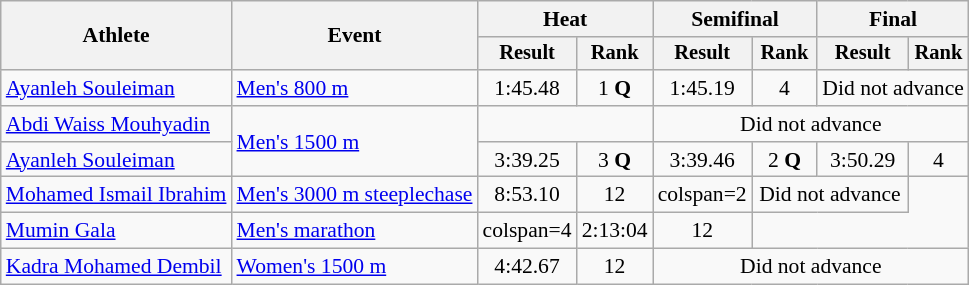<table class="wikitable" style="font-size:90%">
<tr>
<th rowspan="2">Athlete</th>
<th rowspan="2">Event</th>
<th colspan="2">Heat</th>
<th colspan="2">Semifinal</th>
<th colspan="2">Final</th>
</tr>
<tr style="font-size:95%">
<th>Result</th>
<th>Rank</th>
<th>Result</th>
<th>Rank</th>
<th>Result</th>
<th>Rank</th>
</tr>
<tr align=center>
<td align=left><a href='#'>Ayanleh Souleiman</a></td>
<td align=left><a href='#'>Men's 800 m</a></td>
<td>1:45.48</td>
<td>1 <strong>Q</strong></td>
<td>1:45.19</td>
<td>4</td>
<td colspan=2>Did not advance</td>
</tr>
<tr align=center>
<td align=left><a href='#'>Abdi Waiss Mouhyadin</a></td>
<td align=left rowspan=2><a href='#'>Men's 1500 m</a></td>
<td colspan=2></td>
<td colspan=4>Did not advance</td>
</tr>
<tr align=center>
<td align=left><a href='#'>Ayanleh Souleiman</a></td>
<td>3:39.25</td>
<td>3 <strong>Q</strong></td>
<td>3:39.46</td>
<td>2 <strong>Q</strong></td>
<td>3:50.29</td>
<td>4</td>
</tr>
<tr align=center>
<td align=left><a href='#'>Mohamed Ismail Ibrahim</a></td>
<td align=left><a href='#'>Men's 3000 m steeplechase</a></td>
<td>8:53.10</td>
<td>12</td>
<td>colspan=2 </td>
<td colspan=2>Did not advance</td>
</tr>
<tr align=center>
<td align=left><a href='#'>Mumin Gala</a></td>
<td align=left><a href='#'>Men's marathon</a></td>
<td>colspan=4 </td>
<td>2:13:04</td>
<td>12</td>
</tr>
<tr align=center>
<td align=left><a href='#'>Kadra Mohamed Dembil</a></td>
<td align=left><a href='#'>Women's 1500 m</a></td>
<td>4:42.67</td>
<td>12</td>
<td colspan=4>Did not advance</td>
</tr>
</table>
